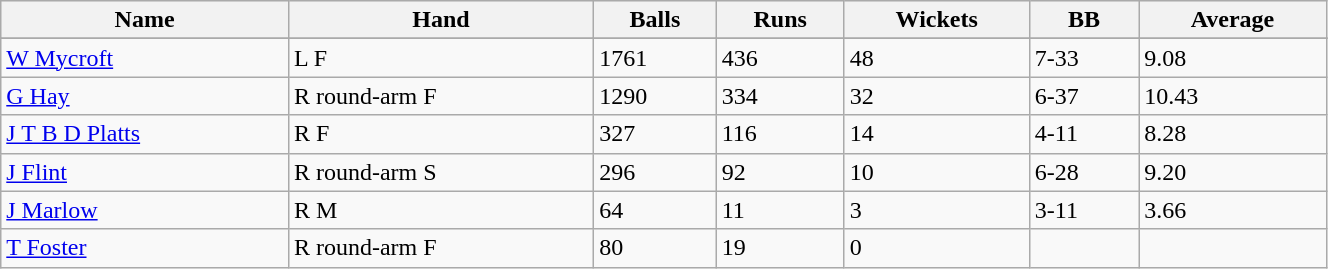<table class="wikitable sortable" width="70%">
<tr bgcolor="#efefef">
<th>Name</th>
<th>Hand</th>
<th>Balls</th>
<th>Runs</th>
<th>Wickets</th>
<th>BB</th>
<th>Average</th>
</tr>
<tr>
</tr>
<tr>
<td><a href='#'>W Mycroft</a></td>
<td>L F</td>
<td>1761</td>
<td>436</td>
<td>48</td>
<td>7-33</td>
<td>9.08</td>
</tr>
<tr>
<td><a href='#'>G Hay</a></td>
<td>R round-arm F</td>
<td>1290</td>
<td>334</td>
<td>32</td>
<td>6-37</td>
<td>10.43</td>
</tr>
<tr>
<td><a href='#'>J T B D Platts</a></td>
<td>R F</td>
<td>327</td>
<td>116</td>
<td>14</td>
<td>4-11</td>
<td>8.28</td>
</tr>
<tr>
<td><a href='#'>J Flint</a></td>
<td>R round-arm S</td>
<td>296</td>
<td>92</td>
<td>10</td>
<td>6-28</td>
<td>9.20</td>
</tr>
<tr>
<td><a href='#'>J Marlow</a></td>
<td>R M</td>
<td>64</td>
<td>11</td>
<td>3</td>
<td>3-11</td>
<td>3.66</td>
</tr>
<tr>
<td><a href='#'>T Foster</a></td>
<td>R round-arm F</td>
<td>80</td>
<td>19</td>
<td>0</td>
<td></td>
<td></td>
</tr>
</table>
